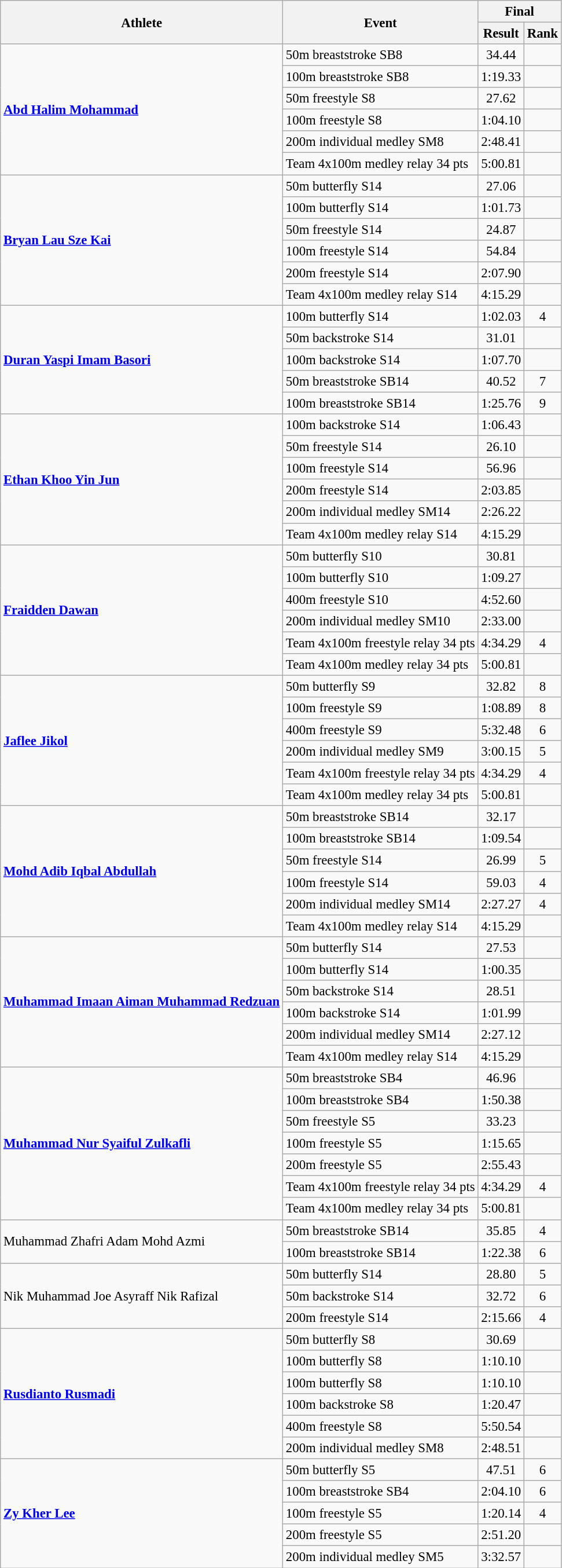<table class=wikitable style="font-size:95%">
<tr>
<th rowspan="2">Athlete</th>
<th rowspan="2">Event</th>
<th colspan="2">Final</th>
</tr>
<tr>
<th>Result</th>
<th>Rank</th>
</tr>
<tr align="center">
<td align=left rowspan="6"><strong><a href='#'>Abd Halim Mohammad</a></strong></td>
<td align=left>50m breaststroke SB8</td>
<td>34.44</td>
<td></td>
</tr>
<tr align="center">
<td align=left>100m breaststroke SB8</td>
<td>1:19.33</td>
<td></td>
</tr>
<tr align="center">
<td align=left>50m freestyle S8</td>
<td>27.62</td>
<td></td>
</tr>
<tr align="center">
<td align=left>100m freestyle S8</td>
<td>1:04.10</td>
<td></td>
</tr>
<tr align="center">
<td align=left>200m individual medley SM8</td>
<td>2:48.41</td>
<td></td>
</tr>
<tr align="center">
<td align=left>Team 4x100m medley relay 34 pts</td>
<td>5:00.81</td>
<td></td>
</tr>
<tr align=center>
<td align=left rowspan="6"><strong><a href='#'>Bryan Lau Sze Kai</a></strong></td>
<td align=left>50m butterfly S14</td>
<td>27.06</td>
<td></td>
</tr>
<tr align="center">
<td align=left>100m butterfly S14</td>
<td>1:01.73</td>
<td></td>
</tr>
<tr align="center">
<td align=left>50m freestyle S14</td>
<td>24.87</td>
<td></td>
</tr>
<tr align="center">
<td align=left>100m freestyle S14</td>
<td>54.84</td>
<td></td>
</tr>
<tr align="center">
<td align=left>200m freestyle S14</td>
<td>2:07.90</td>
<td></td>
</tr>
<tr align="center">
<td align=left>Team 4x100m medley relay S14</td>
<td>4:15.29</td>
<td></td>
</tr>
<tr align=center>
<td align=left rowspan="5"><strong><a href='#'>Duran Yaspi Imam Basori</a></strong></td>
<td align=left>100m butterfly S14</td>
<td>1:02.03</td>
<td>4</td>
</tr>
<tr align="center">
<td align=left>50m backstroke S14</td>
<td>31.01</td>
<td></td>
</tr>
<tr align="center">
<td align=left>100m backstroke S14</td>
<td>1:07.70</td>
<td></td>
</tr>
<tr align="center">
<td align=left>50m breaststroke SB14</td>
<td>40.52</td>
<td>7</td>
</tr>
<tr align="center">
<td align=left>100m breaststroke SB14</td>
<td>1:25.76</td>
<td>9</td>
</tr>
<tr align=center>
<td align=left rowspan="6"><strong><a href='#'>Ethan Khoo Yin Jun</a></strong></td>
<td align=left>100m backstroke S14</td>
<td>1:06.43</td>
<td></td>
</tr>
<tr align="center">
<td align=left>50m freestyle S14</td>
<td>26.10</td>
<td></td>
</tr>
<tr align="center">
<td align=left>100m freestyle S14</td>
<td>56.96</td>
<td></td>
</tr>
<tr align="center">
<td align=left>200m freestyle S14</td>
<td>2:03.85</td>
<td></td>
</tr>
<tr align="center">
<td align=left>200m individual medley SM14</td>
<td>2:26.22</td>
<td></td>
</tr>
<tr align="center">
<td align=left>Team 4x100m medley relay S14</td>
<td>4:15.29</td>
<td></td>
</tr>
<tr align=center>
<td align=left rowspan="6"><strong><a href='#'>Fraidden Dawan</a></strong></td>
<td align=left>50m butterfly S10</td>
<td>30.81</td>
<td></td>
</tr>
<tr align="center">
<td align=left>100m butterfly S10</td>
<td>1:09.27</td>
<td></td>
</tr>
<tr align="center">
<td align=left>400m freestyle S10</td>
<td>4:52.60</td>
<td></td>
</tr>
<tr align="center">
<td align=left>200m individual medley SM10</td>
<td>2:33.00</td>
<td></td>
</tr>
<tr align="center">
<td align=left>Team 4x100m freestyle relay 34 pts</td>
<td>4:34.29</td>
<td>4</td>
</tr>
<tr align="center">
<td align=left>Team 4x100m medley relay 34 pts</td>
<td>5:00.81</td>
<td></td>
</tr>
<tr align=center>
<td align=left rowspan="6"><strong><a href='#'>Jaflee Jikol</a></strong></td>
<td align=left>50m butterfly S9</td>
<td>32.82</td>
<td>8</td>
</tr>
<tr align="center">
<td align=left>100m freestyle S9</td>
<td>1:08.89</td>
<td>8</td>
</tr>
<tr align="center">
<td align=left>400m freestyle S9</td>
<td>5:32.48</td>
<td>6</td>
</tr>
<tr align="center">
<td align=left>200m individual medley SM9</td>
<td>3:00.15</td>
<td>5</td>
</tr>
<tr align="center">
<td align=left>Team 4x100m freestyle relay 34 pts</td>
<td>4:34.29</td>
<td>4</td>
</tr>
<tr align="center">
<td align=left>Team 4x100m medley relay 34 pts</td>
<td>5:00.81</td>
<td></td>
</tr>
<tr align=center>
<td align=left rowspan="6"><strong><a href='#'>Mohd Adib Iqbal Abdullah</a></strong></td>
<td align=left>50m breaststroke SB14</td>
<td>32.17</td>
<td></td>
</tr>
<tr align="center">
<td align=left>100m breaststroke SB14</td>
<td>1:09.54</td>
<td></td>
</tr>
<tr align="center">
<td align=left>50m freestyle S14</td>
<td>26.99</td>
<td>5</td>
</tr>
<tr align="center">
<td align=left>100m freestyle S14</td>
<td>59.03</td>
<td>4</td>
</tr>
<tr align="center">
<td align=left>200m individual medley SM14</td>
<td>2:27.27</td>
<td>4</td>
</tr>
<tr align="center">
<td align=left>Team 4x100m medley relay S14</td>
<td>4:15.29</td>
<td></td>
</tr>
<tr align=center>
<td align=left rowspan="6"><strong><a href='#'>Muhammad Imaan Aiman Muhammad Redzuan</a></strong></td>
<td align=left>50m butterfly S14</td>
<td>27.53</td>
<td></td>
</tr>
<tr align="center">
<td align=left>100m butterfly S14</td>
<td>1:00.35</td>
<td></td>
</tr>
<tr align="center">
<td align=left>50m backstroke S14</td>
<td>28.51</td>
<td></td>
</tr>
<tr align="center">
<td align=left>100m backstroke S14</td>
<td>1:01.99</td>
<td></td>
</tr>
<tr align="center">
<td align=left>200m individual medley SM14</td>
<td>2:27.12</td>
<td></td>
</tr>
<tr align="center">
<td align=left>Team 4x100m medley relay S14</td>
<td>4:15.29</td>
<td></td>
</tr>
<tr align="center">
<td align=left rowspan="7"><strong><a href='#'>Muhammad Nur Syaiful Zulkafli</a></strong></td>
<td align=left>50m breaststroke SB4</td>
<td>46.96</td>
<td></td>
</tr>
<tr align="center">
<td align=left>100m breaststroke SB4</td>
<td>1:50.38</td>
<td></td>
</tr>
<tr align="center">
<td align=left>50m freestyle S5</td>
<td>33.23</td>
<td></td>
</tr>
<tr align="center">
<td align=left>100m freestyle S5</td>
<td>1:15.65</td>
<td></td>
</tr>
<tr align="center">
<td align=left>200m freestyle S5</td>
<td>2:55.43</td>
<td></td>
</tr>
<tr align="center">
<td align=left>Team 4x100m freestyle relay 34 pts</td>
<td>4:34.29</td>
<td>4</td>
</tr>
<tr align="center">
<td align=left>Team 4x100m medley relay 34 pts</td>
<td>5:00.81</td>
<td></td>
</tr>
<tr align=center>
<td align=left rowspan="2">Muhammad Zhafri Adam Mohd Azmi</td>
<td align=left>50m breaststroke SB14</td>
<td>35.85</td>
<td>4</td>
</tr>
<tr align="center">
<td align=left>100m breaststroke SB14</td>
<td>1:22.38</td>
<td>6</td>
</tr>
<tr align=center>
<td align=left rowspan="3">Nik Muhammad Joe Asyraff Nik Rafizal</td>
<td align=left>50m butterfly S14</td>
<td>28.80</td>
<td>5</td>
</tr>
<tr align="center">
<td align=left>50m backstroke S14</td>
<td>32.72</td>
<td>6</td>
</tr>
<tr align="center">
<td align=left>200m freestyle S14</td>
<td>2:15.66</td>
<td>4</td>
</tr>
<tr align="center">
<td align=left rowspan="6"><strong><a href='#'>Rusdianto Rusmadi</a></strong></td>
<td align=left>50m butterfly S8</td>
<td>30.69</td>
<td></td>
</tr>
<tr align="center">
<td align=left>100m butterfly S8</td>
<td>1:10.10</td>
<td></td>
</tr>
<tr align="center">
<td align=left>100m butterfly S8</td>
<td>1:10.10</td>
<td></td>
</tr>
<tr align="center">
<td align=left>100m backstroke S8</td>
<td>1:20.47</td>
<td></td>
</tr>
<tr align="center">
<td align=left>400m freestyle S8</td>
<td>5:50.54</td>
<td></td>
</tr>
<tr align="center">
<td align=left>200m individual medley SM8</td>
<td>2:48.51</td>
<td></td>
</tr>
<tr align="center">
<td align=left rowspan="5"><strong><a href='#'>Zy Kher Lee</a></strong></td>
<td align=left>50m butterfly S5</td>
<td>47.51</td>
<td>6</td>
</tr>
<tr align="center">
<td align=left>100m breaststroke SB4</td>
<td>2:04.10</td>
<td>6</td>
</tr>
<tr align="center">
<td align=left>100m freestyle S5</td>
<td>1:20.14</td>
<td>4</td>
</tr>
<tr align="center">
<td align=left>200m freestyle S5</td>
<td>2:51.20</td>
<td></td>
</tr>
<tr align="center">
<td align=left>200m individual medley SM5</td>
<td>3:32.57</td>
<td></td>
</tr>
</table>
